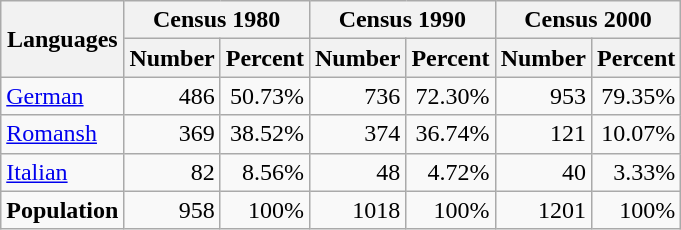<table class="wikitable">
<tr ---->
<th rowspan="2">Languages</th>
<th colspan="2">Census 1980</th>
<th colspan="2">Census 1990</th>
<th colspan="2">Census 2000</th>
</tr>
<tr ---->
<th>Number</th>
<th>Percent</th>
<th>Number</th>
<th>Percent</th>
<th>Number</th>
<th>Percent</th>
</tr>
<tr ---->
<td><a href='#'>German</a></td>
<td align=right>486</td>
<td align=right>50.73%</td>
<td align=right>736</td>
<td align=right>72.30%</td>
<td align=right>953</td>
<td align=right>79.35%</td>
</tr>
<tr ---->
<td><a href='#'>Romansh</a></td>
<td align=right>369</td>
<td align=right>38.52%</td>
<td align=right>374</td>
<td align=right>36.74%</td>
<td align=right>121</td>
<td align=right>10.07%</td>
</tr>
<tr ---->
<td><a href='#'>Italian</a></td>
<td align=right>82</td>
<td align=right>8.56%</td>
<td align=right>48</td>
<td align=right>4.72%</td>
<td align=right>40</td>
<td align=right>3.33%</td>
</tr>
<tr ---->
<td><strong>Population</strong></td>
<td align=right>958</td>
<td align=right>100%</td>
<td align=right>1018</td>
<td align=right>100%</td>
<td align=right>1201</td>
<td align=right>100%</td>
</tr>
</table>
